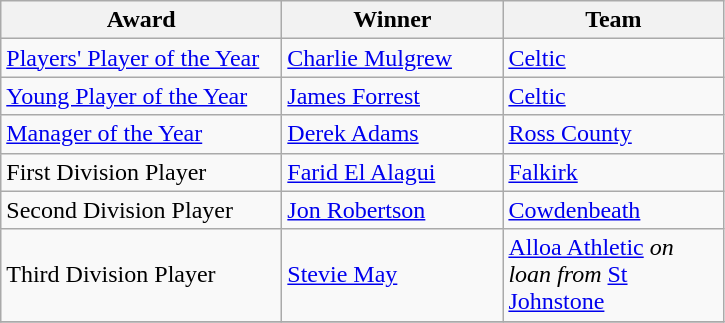<table class="wikitable">
<tr>
<th width=180>Award</th>
<th width=140>Winner</th>
<th width=140>Team</th>
</tr>
<tr>
<td><a href='#'>Players' Player of the Year</a></td>
<td><a href='#'>Charlie Mulgrew</a></td>
<td><a href='#'>Celtic</a></td>
</tr>
<tr>
<td><a href='#'>Young Player of the Year</a></td>
<td><a href='#'>James Forrest</a></td>
<td><a href='#'>Celtic</a></td>
</tr>
<tr>
<td><a href='#'>Manager of the Year</a></td>
<td><a href='#'>Derek Adams</a></td>
<td><a href='#'>Ross County</a></td>
</tr>
<tr>
<td>First Division Player</td>
<td><a href='#'>Farid El Alagui</a></td>
<td><a href='#'>Falkirk</a></td>
</tr>
<tr>
<td>Second Division Player</td>
<td><a href='#'>Jon Robertson</a></td>
<td><a href='#'>Cowdenbeath</a></td>
</tr>
<tr>
<td>Third Division Player</td>
<td><a href='#'>Stevie May</a></td>
<td><a href='#'>Alloa Athletic</a> <em>on loan from</em> <a href='#'>St Johnstone</a></td>
</tr>
<tr>
</tr>
</table>
